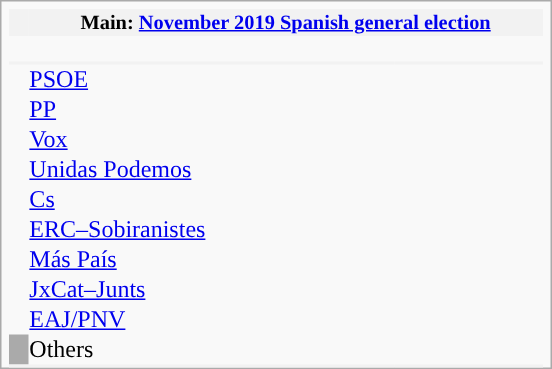<table class="infobox vcard" style="width:23.0em; padding:0.3em; padding-bottom:0em;" cellspacing=0>
<tr>
<td style="background:#F2F2F2; vertical-align:middle; padding:0.4em;" width="30px"></td>
<th colspan="4" style="text-align:center; background:#F2F2F2; font-size:0.85em; width:100%; vertical-align:middle;">Main: <a href='#'>November 2019 Spanish general election</a></th>
</tr>
<tr>
<td colspan="5" style="text-align:center; font-size:0.85em; padding:0.5em 0em;">  </td>
</tr>
<tr>
<td colspan="5"></td>
</tr>
<tr>
<td colspan="5"></td>
</tr>
<tr>
<th colspan="2" width="85px" style="background:#F2F2F2;"></th>
<th width="70px" style="background:#F2F2F2;"></th>
<th width="45px" style="background:#F2F2F2;"></th>
<th width="30px" style="background:#F2F2F2;"></th>
</tr>
<tr>
<td style="background:"></td>
<td><a href='#'>PSOE</a></td>
<td></td>
<td></td>
<td></td>
</tr>
<tr>
<td style="background:"></td>
<td><a href='#'>PP</a></td>
<td></td>
<td></td>
<td></td>
</tr>
<tr>
<td style="background:"></td>
<td><a href='#'>Vox</a></td>
<td></td>
<td></td>
<td></td>
</tr>
<tr>
<td style="background:"></td>
<td><a href='#'>Unidas Podemos</a></td>
<td></td>
<td></td>
<td></td>
</tr>
<tr>
<td style="background:"></td>
<td><a href='#'>Cs</a></td>
<td></td>
<td></td>
<td></td>
</tr>
<tr>
<td style="background:"></td>
<td><a href='#'>ERC–Sobiranistes</a></td>
<td></td>
<td></td>
<td></td>
</tr>
<tr>
<td style="background:"></td>
<td><a href='#'>Más País</a></td>
<td></td>
<td></td>
<td></td>
</tr>
<tr>
<td style="background:"></td>
<td><a href='#'>JxCat–Junts</a></td>
<td></td>
<td></td>
<td></td>
</tr>
<tr>
<td style="background:"></td>
<td><a href='#'>EAJ/PNV</a></td>
<td></td>
<td></td>
<td></td>
</tr>
<tr>
<td style="background:#AAAAAA;"></td>
<td>Others</td>
<td></td>
<td></td>
<td></td>
</tr>
<tr>
<th colspan="2" style="background:#F2F2F2;"></th>
<th style="background:#F2F2F2;"></th>
<th style="background:#F2F2F2;"></th>
<th style="background:#F2F2F2;"></th>
</tr>
</table>
